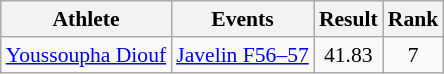<table class=wikitable style="font-size:90%">
<tr align=center>
<th scope="col">Athlete</th>
<th scope="col">Events</th>
<th scope="col">Result</th>
<th scope="col">Rank</th>
</tr>
<tr align=center>
<td align=left><a href='#'>Youssoupha Diouf</a></td>
<td align=left><a href='#'>Javelin F56–57</a></td>
<td>41.83</td>
<td>7</td>
</tr>
</table>
